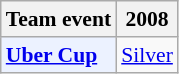<table class="wikitable" style="font-size: 90%; text-align:center">
<tr>
<th>Team event</th>
<th>2008</th>
</tr>
<tr>
<td bgcolor="#ECF2FF"; align="left"><strong><a href='#'>Uber Cup</a></strong></td>
<td> <a href='#'>Silver</a></td>
</tr>
</table>
